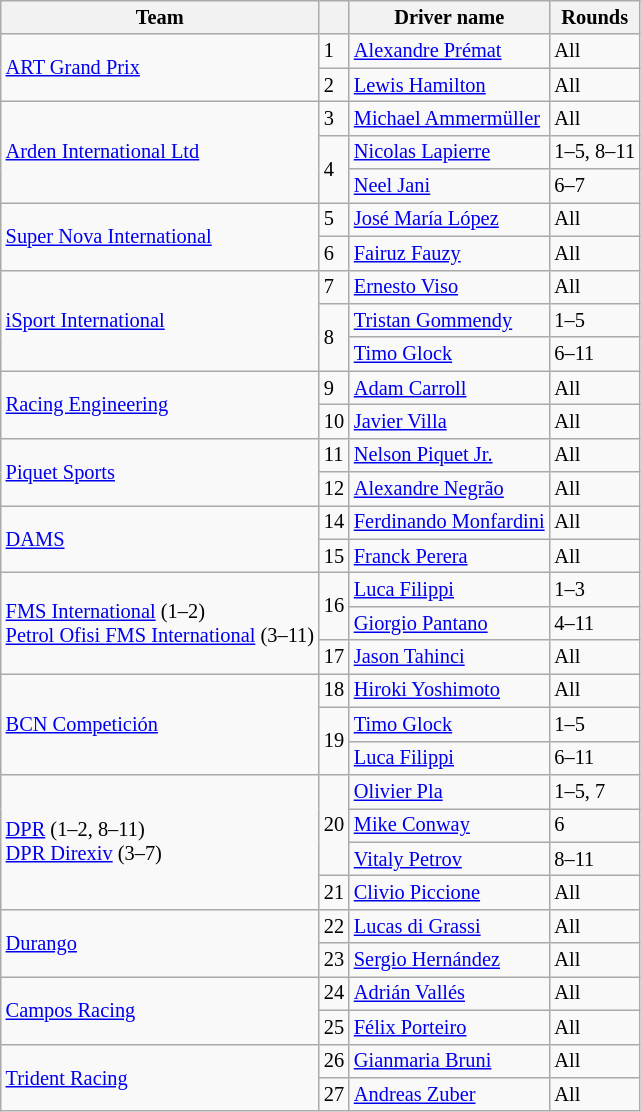<table class="wikitable" style="font-size: 85%;">
<tr>
<th>Team</th>
<th></th>
<th>Driver name</th>
<th>Rounds</th>
</tr>
<tr>
<td rowspan=2> <a href='#'>ART Grand Prix</a></td>
<td>1</td>
<td> <a href='#'>Alexandre Prémat</a></td>
<td>All</td>
</tr>
<tr>
<td>2</td>
<td> <a href='#'>Lewis Hamilton</a></td>
<td>All</td>
</tr>
<tr>
<td rowspan=3> <a href='#'>Arden International Ltd</a></td>
<td>3</td>
<td> <a href='#'>Michael Ammermüller</a></td>
<td>All</td>
</tr>
<tr>
<td rowspan=2>4</td>
<td> <a href='#'>Nicolas Lapierre</a></td>
<td>1–5, 8–11</td>
</tr>
<tr>
<td> <a href='#'>Neel Jani</a></td>
<td>6–7</td>
</tr>
<tr>
<td rowspan=2> <a href='#'>Super Nova International</a></td>
<td>5</td>
<td> <a href='#'>José María López</a></td>
<td>All</td>
</tr>
<tr>
<td>6</td>
<td> <a href='#'>Fairuz Fauzy</a></td>
<td>All</td>
</tr>
<tr>
<td rowspan=3> <a href='#'>iSport International</a></td>
<td>7</td>
<td> <a href='#'>Ernesto Viso</a></td>
<td>All</td>
</tr>
<tr>
<td rowspan=2>8</td>
<td> <a href='#'>Tristan Gommendy</a></td>
<td>1–5</td>
</tr>
<tr>
<td> <a href='#'>Timo Glock</a></td>
<td>6–11</td>
</tr>
<tr>
<td rowspan=2> <a href='#'>Racing Engineering</a></td>
<td>9</td>
<td> <a href='#'>Adam Carroll</a></td>
<td>All</td>
</tr>
<tr>
<td>10</td>
<td> <a href='#'>Javier Villa</a></td>
<td>All</td>
</tr>
<tr>
<td rowspan=2> <a href='#'>Piquet Sports</a></td>
<td>11</td>
<td> <a href='#'>Nelson Piquet Jr.</a></td>
<td>All</td>
</tr>
<tr>
<td>12</td>
<td> <a href='#'>Alexandre Negrão</a></td>
<td>All</td>
</tr>
<tr>
<td rowspan=2> <a href='#'>DAMS</a></td>
<td>14</td>
<td nowrap> <a href='#'>Ferdinando Monfardini</a></td>
<td>All</td>
</tr>
<tr>
<td>15</td>
<td> <a href='#'>Franck Perera</a></td>
<td>All</td>
</tr>
<tr>
<td rowspan=3 nowrap> <a href='#'>FMS International</a> (1–2)<br> <a href='#'>Petrol Ofisi FMS International</a> (3–11)</td>
<td rowspan=2>16</td>
<td> <a href='#'>Luca Filippi</a></td>
<td>1–3</td>
</tr>
<tr>
<td> <a href='#'>Giorgio Pantano</a></td>
<td>4–11</td>
</tr>
<tr>
<td>17</td>
<td> <a href='#'>Jason Tahinci</a></td>
<td>All</td>
</tr>
<tr>
<td rowspan=3> <a href='#'>BCN Competición</a></td>
<td>18</td>
<td> <a href='#'>Hiroki Yoshimoto</a></td>
<td>All</td>
</tr>
<tr>
<td rowspan=2>19</td>
<td> <a href='#'>Timo Glock</a></td>
<td>1–5</td>
</tr>
<tr>
<td> <a href='#'>Luca Filippi</a></td>
<td>6–11</td>
</tr>
<tr>
<td rowspan=4> <a href='#'>DPR</a> (1–2, 8–11)<br> <a href='#'>DPR Direxiv</a> (3–7)</td>
<td rowspan=3>20</td>
<td> <a href='#'>Olivier Pla</a></td>
<td>1–5, 7</td>
</tr>
<tr>
<td> <a href='#'>Mike Conway</a></td>
<td>6</td>
</tr>
<tr>
<td> <a href='#'>Vitaly Petrov</a></td>
<td>8–11</td>
</tr>
<tr>
<td>21</td>
<td> <a href='#'>Clivio Piccione</a></td>
<td>All</td>
</tr>
<tr>
<td rowspan=2> <a href='#'>Durango</a></td>
<td>22</td>
<td> <a href='#'>Lucas di Grassi</a></td>
<td>All</td>
</tr>
<tr>
<td>23</td>
<td> <a href='#'>Sergio Hernández</a></td>
<td>All</td>
</tr>
<tr>
<td rowspan=2> <a href='#'>Campos Racing</a></td>
<td>24</td>
<td> <a href='#'>Adrián Vallés</a></td>
<td>All</td>
</tr>
<tr>
<td>25</td>
<td> <a href='#'>Félix Porteiro</a></td>
<td>All</td>
</tr>
<tr>
<td rowspan=2> <a href='#'>Trident Racing</a></td>
<td>26</td>
<td> <a href='#'>Gianmaria Bruni</a></td>
<td>All</td>
</tr>
<tr>
<td>27</td>
<td> <a href='#'>Andreas Zuber</a></td>
<td>All</td>
</tr>
</table>
